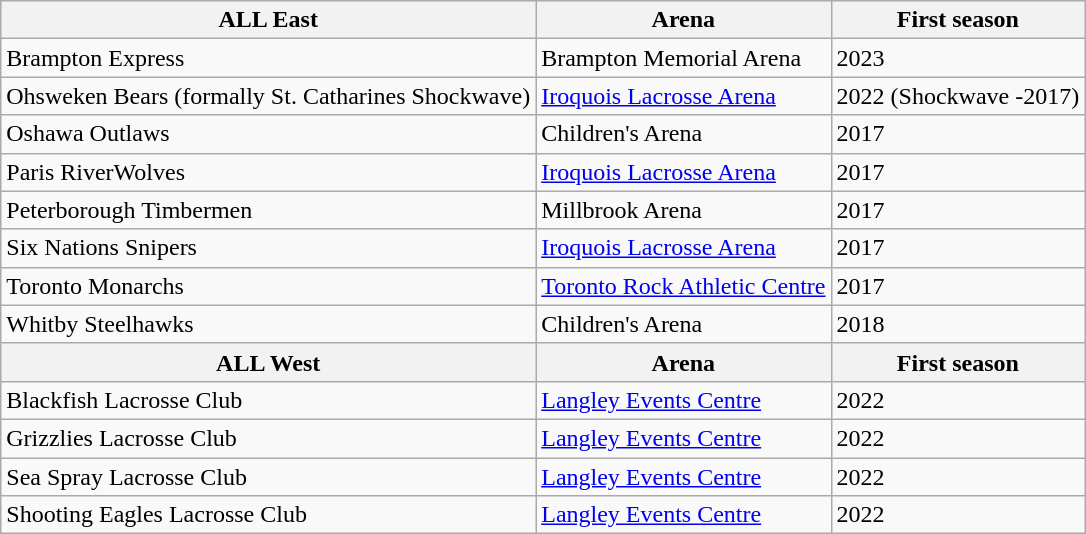<table class="wikitable">
<tr>
<th>ALL East</th>
<th>Arena</th>
<th>First season</th>
</tr>
<tr>
<td>Brampton Express</td>
<td>Brampton Memorial Arena</td>
<td>2023</td>
</tr>
<tr>
<td>Ohsweken Bears (formally St. Catharines Shockwave)</td>
<td><a href='#'>Iroquois Lacrosse Arena</a></td>
<td>2022 (Shockwave -2017)</td>
</tr>
<tr>
<td>Oshawa Outlaws</td>
<td>Children's Arena</td>
<td>2017</td>
</tr>
<tr>
<td>Paris RiverWolves</td>
<td><a href='#'>Iroquois Lacrosse Arena</a></td>
<td>2017</td>
</tr>
<tr>
<td>Peterborough Timbermen</td>
<td>Millbrook Arena</td>
<td>2017</td>
</tr>
<tr>
<td>Six Nations Snipers</td>
<td><a href='#'>Iroquois Lacrosse Arena</a></td>
<td>2017</td>
</tr>
<tr>
<td>Toronto Monarchs</td>
<td><a href='#'>Toronto Rock Athletic Centre</a></td>
<td>2017</td>
</tr>
<tr>
<td>Whitby Steelhawks</td>
<td>Children's Arena</td>
<td>2018</td>
</tr>
<tr>
<th>ALL West</th>
<th>Arena</th>
<th>First season</th>
</tr>
<tr>
<td>Blackfish Lacrosse Club</td>
<td><a href='#'>Langley Events Centre</a></td>
<td>2022</td>
</tr>
<tr>
<td>Grizzlies Lacrosse Club</td>
<td><a href='#'>Langley Events Centre</a></td>
<td>2022</td>
</tr>
<tr>
<td>Sea Spray Lacrosse Club</td>
<td><a href='#'>Langley Events Centre</a></td>
<td>2022</td>
</tr>
<tr>
<td>Shooting Eagles Lacrosse Club</td>
<td><a href='#'>Langley Events Centre</a></td>
<td>2022</td>
</tr>
</table>
